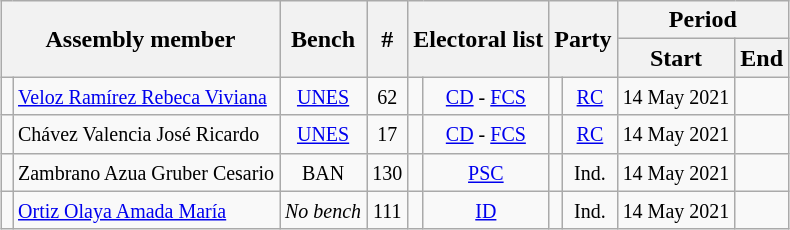<table class="wikitable sortable" style="text-align:center; margin:auto;">
<tr>
<th colspan="2" rowspan="2">Assembly member</th>
<th rowspan="2">Bench</th>
<th rowspan="2">#</th>
<th colspan="2" rowspan="2">Electoral list</th>
<th colspan="2" rowspan="2">Party</th>
<th colspan="2">Period</th>
</tr>
<tr>
<th>Start</th>
<th>End</th>
</tr>
<tr>
<td></td>
<td align="left"><small><a href='#'>Veloz Ramírez Rebeca Viviana</a></small></td>
<td><small><a href='#'>UNES</a></small></td>
<td><small>62</small></td>
<td></td>
<td><small><a href='#'>CD</a> - <a href='#'>FCS</a></small></td>
<td></td>
<td><small><a href='#'>RC</a></small></td>
<td><small>14 May 2021</small></td>
<td></td>
</tr>
<tr>
<td></td>
<td align="left"><small>Chávez Valencia José Ricardo</small></td>
<td><small><a href='#'>UNES</a></small></td>
<td><small>17</small></td>
<td></td>
<td><small><a href='#'>CD</a> - <a href='#'>FCS</a></small></td>
<td></td>
<td><small><a href='#'>RC</a></small></td>
<td><small>14 May 2021</small></td>
<td></td>
</tr>
<tr>
<td></td>
<td align="left"><small>Zambrano Azua Gruber Cesario</small></td>
<td><small>BAN</small></td>
<td><small>130</small></td>
<td></td>
<td><small><a href='#'>PSC</a></small></td>
<td></td>
<td><small>Ind.</small></td>
<td><small>14 May 2021</small></td>
<td></td>
</tr>
<tr>
<td></td>
<td align="left"><small><a href='#'>Ortiz Olaya Amada María</a></small></td>
<td><small><em> No bench</em></small></td>
<td><small>111</small></td>
<td></td>
<td><small><a href='#'>ID</a></small></td>
<td></td>
<td><small>Ind.</small></td>
<td><small>14 May 2021</small></td>
<td></td>
</tr>
</table>
